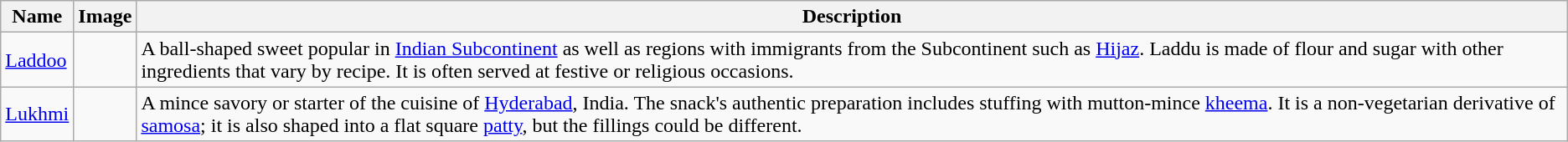<table class="wikitable">
<tr>
<th>Name</th>
<th>Image</th>
<th>Description</th>
</tr>
<tr>
<td><a href='#'>Laddoo</a></td>
<td></td>
<td>A ball-shaped sweet popular in <a href='#'>Indian Subcontinent</a> as well as regions with immigrants from the Subcontinent such as <a href='#'>Hijaz</a>. Laddu is made of flour and sugar with other ingredients that vary by recipe. It is often served at festive or religious occasions.</td>
</tr>
<tr>
<td><a href='#'>Lukhmi</a></td>
<td></td>
<td>A mince savory or starter of the cuisine of <a href='#'>Hyderabad</a>, India. The snack's authentic preparation includes stuffing with mutton-mince <a href='#'>kheema</a>. It is a non-vegetarian derivative of <a href='#'>samosa</a>; it is also shaped into a flat square <a href='#'>patty</a>, but the fillings could be different.</td>
</tr>
</table>
